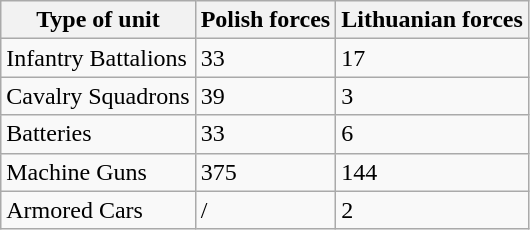<table class="wikitable">
<tr>
<th>Type of unit</th>
<th>Polish forces</th>
<th>Lithuanian forces</th>
</tr>
<tr>
<td>Infantry Battalions</td>
<td>33</td>
<td>17</td>
</tr>
<tr>
<td>Cavalry Squadrons</td>
<td>39</td>
<td>3</td>
</tr>
<tr>
<td>Batteries</td>
<td>33</td>
<td>6</td>
</tr>
<tr>
<td>Machine Guns</td>
<td>375</td>
<td>144</td>
</tr>
<tr>
<td>Armored Cars</td>
<td>/</td>
<td>2</td>
</tr>
</table>
